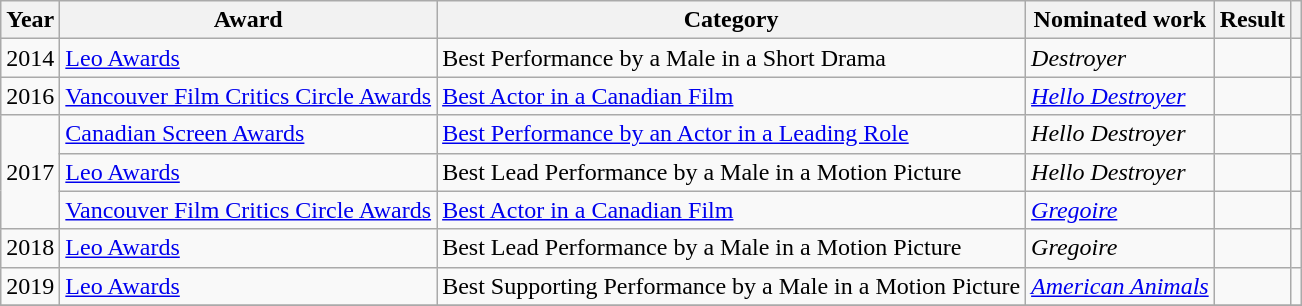<table class="wikitable sortable">
<tr>
<th>Year</th>
<th>Award</th>
<th>Category</th>
<th>Nominated work</th>
<th>Result</th>
<th class="unsortable"></th>
</tr>
<tr>
<td>2014</td>
<td><a href='#'>Leo Awards</a></td>
<td>Best Performance by a Male in a Short Drama</td>
<td><em>Destroyer</em></td>
<td></td>
<td style="text-align:center;"></td>
</tr>
<tr>
<td>2016</td>
<td><a href='#'>Vancouver Film Critics Circle Awards</a></td>
<td><a href='#'>Best Actor in a Canadian Film</a></td>
<td><em><a href='#'>Hello Destroyer</a></em></td>
<td></td>
<td style="text-align:center;"></td>
</tr>
<tr>
<td rowspan="3">2017</td>
<td><a href='#'>Canadian Screen Awards</a></td>
<td><a href='#'>Best Performance by an Actor in a Leading Role</a></td>
<td><em>Hello Destroyer</em></td>
<td></td>
<td style="text-align:center;"></td>
</tr>
<tr>
<td><a href='#'>Leo Awards</a></td>
<td>Best Lead Performance by a Male in a Motion Picture</td>
<td><em>Hello Destroyer</em></td>
<td></td>
<td style="text-align:center;"></td>
</tr>
<tr>
<td><a href='#'>Vancouver Film Critics Circle Awards</a></td>
<td><a href='#'>Best Actor in a Canadian Film</a></td>
<td><em><a href='#'>Gregoire</a></em></td>
<td></td>
<td style="text-align:center;"></td>
</tr>
<tr>
<td>2018</td>
<td><a href='#'>Leo Awards</a></td>
<td>Best Lead Performance by a Male in a Motion Picture</td>
<td><em>Gregoire</em></td>
<td></td>
<td style="text-align:center;"></td>
</tr>
<tr>
<td>2019</td>
<td><a href='#'>Leo Awards</a></td>
<td>Best Supporting Performance by a Male in a Motion Picture</td>
<td><em><a href='#'>American Animals</a></em></td>
<td></td>
<td style="text-align:center;"></td>
</tr>
<tr>
</tr>
</table>
